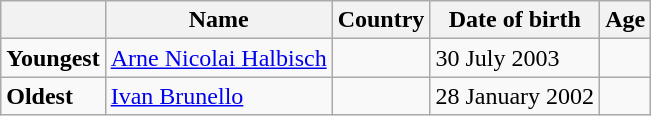<table class="wikitable">
<tr>
<th></th>
<th><strong>Name</strong></th>
<th><strong>Country</strong></th>
<th><strong>Date of birth</strong></th>
<th><strong>Age</strong></th>
</tr>
<tr>
<td><strong>Youngest</strong></td>
<td><a href='#'>Arne Nicolai Halbisch</a></td>
<td></td>
<td>30 July 2003</td>
<td></td>
</tr>
<tr>
<td><strong>Oldest</strong></td>
<td><a href='#'>Ivan Brunello</a></td>
<td></td>
<td>28 January 2002</td>
<td></td>
</tr>
</table>
